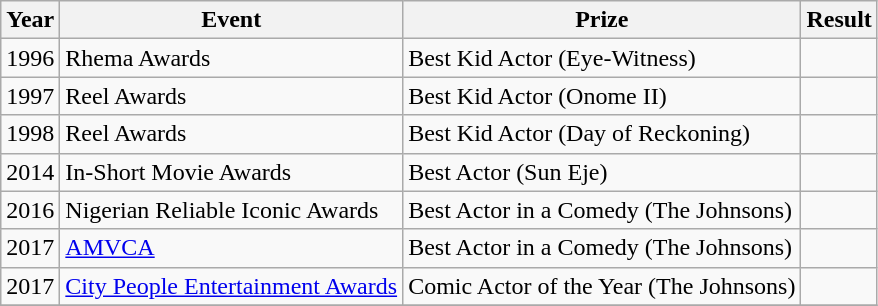<table class="wikitable">
<tr>
<th>Year</th>
<th>Event</th>
<th>Prize</th>
<th>Result</th>
</tr>
<tr>
<td>1996</td>
<td>Rhema Awards</td>
<td>Best Kid Actor (Eye-Witness)</td>
<td></td>
</tr>
<tr>
<td>1997</td>
<td>Reel Awards</td>
<td>Best Kid Actor (Onome II)</td>
<td></td>
</tr>
<tr>
<td>1998</td>
<td>Reel Awards</td>
<td>Best Kid Actor (Day of Reckoning)</td>
<td></td>
</tr>
<tr>
<td>2014</td>
<td>In-Short Movie Awards</td>
<td>Best Actor (Sun Eje)</td>
<td></td>
</tr>
<tr>
<td>2016</td>
<td>Nigerian Reliable Iconic Awards</td>
<td>Best Actor in a Comedy (The Johnsons)</td>
<td></td>
</tr>
<tr>
<td>2017</td>
<td><a href='#'>AMVCA</a></td>
<td>Best Actor in a Comedy (The Johnsons)</td>
<td></td>
</tr>
<tr>
<td>2017</td>
<td><a href='#'>City People Entertainment Awards</a></td>
<td>Comic Actor of the Year (The Johnsons)</td>
<td></td>
</tr>
<tr>
</tr>
</table>
